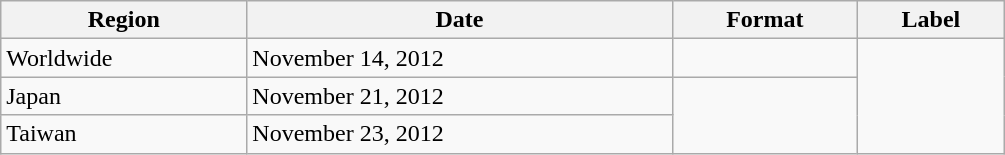<table class="wikitable" style="width:670px;">
<tr>
<th>Region</th>
<th>Date</th>
<th>Format</th>
<th>Label</th>
</tr>
<tr>
<td>Worldwide</td>
<td>November 14, 2012</td>
<td></td>
<td rowspan="3"></td>
</tr>
<tr>
<td>Japan</td>
<td>November 21, 2012</td>
<td rowspan="2"></td>
</tr>
<tr>
<td>Taiwan</td>
<td>November 23, 2012</td>
</tr>
</table>
